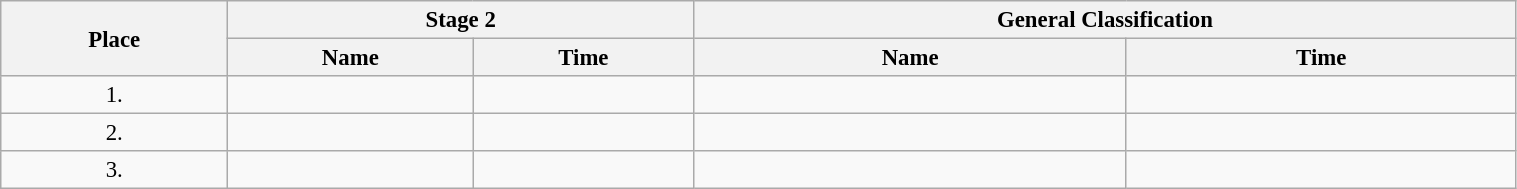<table class=wikitable style="font-size:95%" width="80%">
<tr>
<th rowspan="2">Place</th>
<th colspan="2">Stage 2</th>
<th colspan="2">General Classification</th>
</tr>
<tr>
<th>Name</th>
<th>Time</th>
<th>Name</th>
<th>Time</th>
</tr>
<tr>
<td align="center">1.</td>
<td></td>
<td></td>
<td></td>
<td></td>
</tr>
<tr>
<td align="center">2.</td>
<td></td>
<td></td>
<td></td>
<td></td>
</tr>
<tr>
<td align="center">3.</td>
<td></td>
<td></td>
<td></td>
<td></td>
</tr>
</table>
